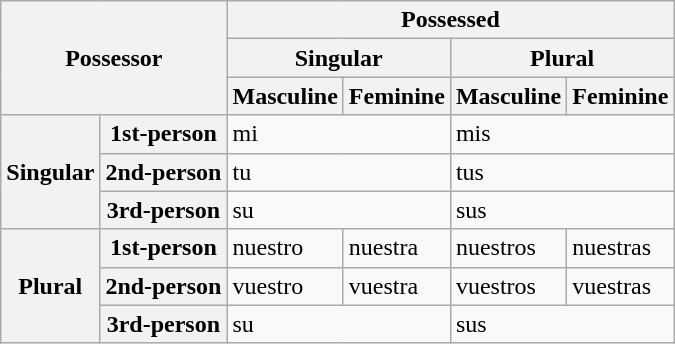<table class="wikitable">
<tr>
<th colspan="2" rowspan="3">Possessor</th>
<th colspan="4">Possessed</th>
</tr>
<tr>
<th colspan="2">Singular</th>
<th colspan="2">Plural</th>
</tr>
<tr>
<th>Masculine</th>
<th>Feminine</th>
<th>Masculine</th>
<th>Feminine</th>
</tr>
<tr>
<th rowspan="3">Singular</th>
<th>1st-person</th>
<td colspan="2">mi</td>
<td colspan="2">mis</td>
</tr>
<tr>
<th>2nd-person</th>
<td colspan="2">tu</td>
<td colspan="2">tus</td>
</tr>
<tr>
<th>3rd-person</th>
<td colspan="2">su</td>
<td colspan="2">sus</td>
</tr>
<tr>
<th rowspan="3">Plural</th>
<th>1st-person</th>
<td>nuestro</td>
<td>nuestra</td>
<td>nuestros</td>
<td>nuestras</td>
</tr>
<tr>
<th>2nd-person</th>
<td>vuestro</td>
<td>vuestra</td>
<td>vuestros</td>
<td>vuestras</td>
</tr>
<tr>
<th>3rd-person</th>
<td colspan="2">su</td>
<td colspan="2">sus</td>
</tr>
</table>
